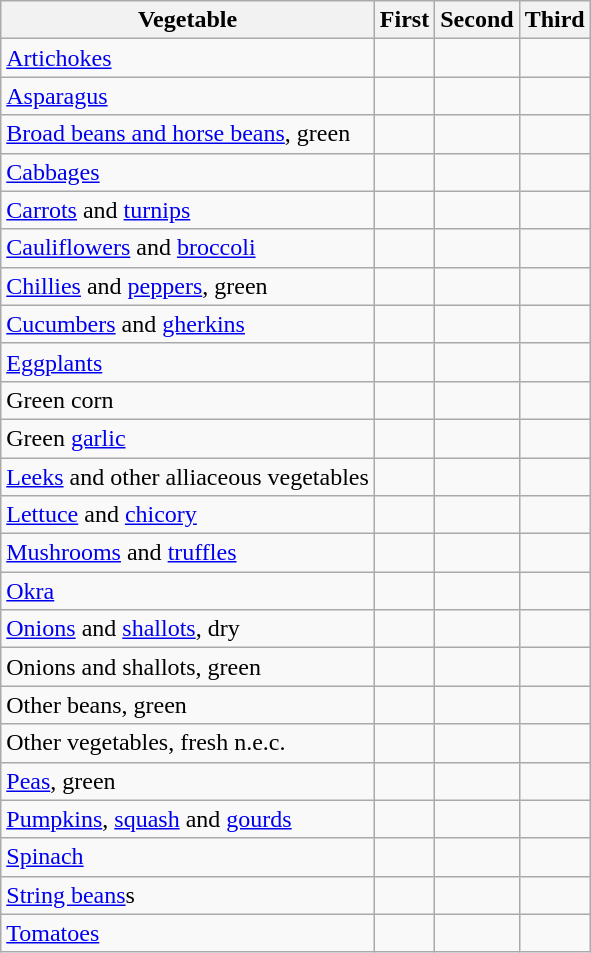<table class="wikitable" align="center">
<tr>
<th>Vegetable</th>
<th>First</th>
<th>Second</th>
<th>Third</th>
</tr>
<tr>
<td><a href='#'>Artichokes</a></td>
<td></td>
<td></td>
<td></td>
</tr>
<tr>
<td><a href='#'>Asparagus</a></td>
<td></td>
<td></td>
<td></td>
</tr>
<tr>
<td><a href='#'>Broad beans and horse beans</a>, green</td>
<td></td>
<td></td>
<td></td>
</tr>
<tr>
<td><a href='#'>Cabbages</a></td>
<td></td>
<td></td>
<td></td>
</tr>
<tr>
<td><a href='#'>Carrots</a> and <a href='#'>turnips</a></td>
<td></td>
<td></td>
<td></td>
</tr>
<tr>
<td><a href='#'>Cauliflowers</a> and <a href='#'>broccoli</a></td>
<td></td>
<td></td>
<td></td>
</tr>
<tr>
<td><a href='#'>Chillies</a> and <a href='#'>peppers</a>, green</td>
<td></td>
<td></td>
<td></td>
</tr>
<tr>
<td><a href='#'>Cucumbers</a> and <a href='#'>gherkins</a></td>
<td></td>
<td></td>
<td></td>
</tr>
<tr>
<td><a href='#'>Eggplants</a></td>
<td></td>
<td></td>
<td></td>
</tr>
<tr>
<td>Green corn</td>
<td></td>
<td></td>
<td></td>
</tr>
<tr>
<td>Green <a href='#'>garlic</a></td>
<td></td>
<td></td>
<td></td>
</tr>
<tr>
<td><a href='#'>Leeks</a> and other alliaceous vegetables</td>
<td></td>
<td></td>
<td></td>
</tr>
<tr>
<td><a href='#'>Lettuce</a> and <a href='#'>chicory</a></td>
<td></td>
<td></td>
<td></td>
</tr>
<tr>
<td><a href='#'>Mushrooms</a> and <a href='#'>truffles</a></td>
<td></td>
<td></td>
<td></td>
</tr>
<tr>
<td><a href='#'>Okra</a></td>
<td></td>
<td></td>
<td></td>
</tr>
<tr>
<td><a href='#'>Onions</a> and <a href='#'>shallots</a>, dry</td>
<td></td>
<td></td>
<td></td>
</tr>
<tr>
<td>Onions and shallots, green</td>
<td></td>
<td></td>
<td></td>
</tr>
<tr>
<td>Other beans, green</td>
<td></td>
<td></td>
<td></td>
</tr>
<tr>
<td>Other vegetables, fresh n.e.c.</td>
<td></td>
<td></td>
<td></td>
</tr>
<tr>
<td><a href='#'>Peas</a>, green</td>
<td></td>
<td></td>
<td></td>
</tr>
<tr>
<td><a href='#'>Pumpkins</a>, <a href='#'>squash</a> and <a href='#'>gourds</a></td>
<td></td>
<td></td>
<td></td>
</tr>
<tr>
<td><a href='#'>Spinach</a></td>
<td></td>
<td></td>
<td></td>
</tr>
<tr>
<td><a href='#'>String beans</a>s</td>
<td></td>
<td></td>
<td></td>
</tr>
<tr>
<td><a href='#'>Tomatoes</a></td>
<td></td>
<td></td>
<td></td>
</tr>
</table>
